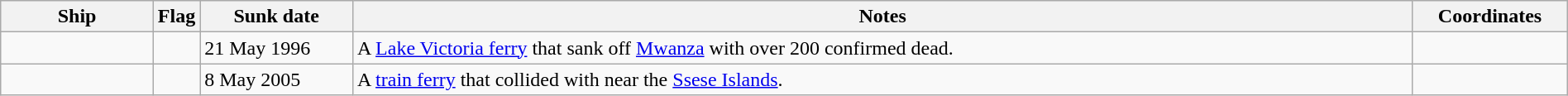<table class=wikitable | style = "width:100%">
<tr>
<th style="width:10%">Ship</th>
<th>Flag</th>
<th style="width:10%">Sunk date</th>
<th style="width:70%">Notes</th>
<th style="width:10%">Coordinates</th>
</tr>
<tr>
<td></td>
<td></td>
<td>21 May 1996</td>
<td>A <a href='#'>Lake Victoria ferry</a> that sank off <a href='#'>Mwanza</a> with over 200 confirmed dead.</td>
<td></td>
</tr>
<tr>
<td></td>
<td></td>
<td>8 May 2005</td>
<td>A <a href='#'>train ferry</a> that collided with  near the <a href='#'>Ssese Islands</a>.</td>
<td></td>
</tr>
</table>
